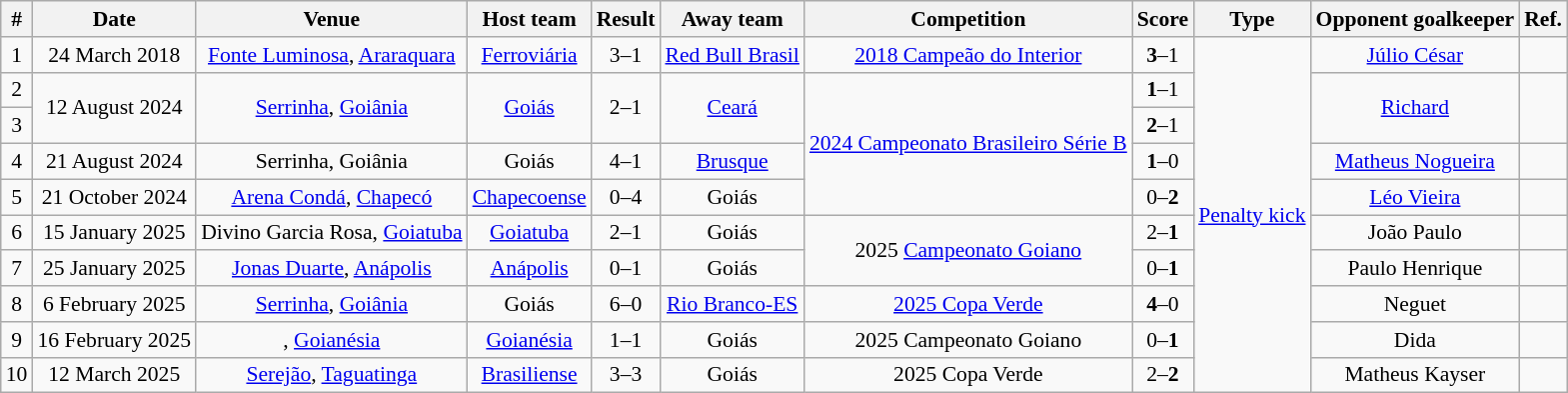<table class="wikitable sortable" style="text-align:center;font-size:90%">
<tr>
<th>#</th>
<th>Date</th>
<th>Venue</th>
<th>Host team</th>
<th>Result</th>
<th>Away team</th>
<th>Competition</th>
<th>Score</th>
<th>Type</th>
<th>Opponent goalkeeper</th>
<th>Ref.</th>
</tr>
<tr>
<td>1</td>
<td>24 March 2018</td>
<td><a href='#'>Fonte Luminosa</a>, <a href='#'>Araraquara</a></td>
<td><a href='#'>Ferroviária</a></td>
<td>3–1</td>
<td><a href='#'>Red Bull Brasil</a></td>
<td><a href='#'>2018 Campeão do Interior</a></td>
<td><strong>3</strong>–1</td>
<td rowspan=10><a href='#'>Penalty kick</a></td>
<td><a href='#'>Júlio César</a></td>
<td></td>
</tr>
<tr>
<td>2</td>
<td rowspan=2>12 August 2024</td>
<td rowspan=2><a href='#'>Serrinha</a>, <a href='#'>Goiânia</a></td>
<td rowspan=2><a href='#'>Goiás</a></td>
<td rowspan=2>2–1</td>
<td rowspan=2><a href='#'>Ceará</a></td>
<td rowspan=4><a href='#'>2024 Campeonato Brasileiro Série B</a></td>
<td><strong>1</strong>–1</td>
<td rowspan=2><a href='#'>Richard</a></td>
<td rowspan=2></td>
</tr>
<tr>
<td>3</td>
<td><strong>2</strong>–1</td>
</tr>
<tr>
<td>4</td>
<td>21 August 2024</td>
<td>Serrinha, Goiânia</td>
<td>Goiás</td>
<td>4–1</td>
<td><a href='#'>Brusque</a></td>
<td><strong>1</strong>–0</td>
<td><a href='#'>Matheus Nogueira</a></td>
<td></td>
</tr>
<tr>
<td>5</td>
<td>21 October 2024</td>
<td><a href='#'>Arena Condá</a>, <a href='#'>Chapecó</a></td>
<td><a href='#'>Chapecoense</a></td>
<td>0–4</td>
<td>Goiás</td>
<td>0–<strong>2</strong></td>
<td><a href='#'>Léo Vieira</a></td>
<td></td>
</tr>
<tr>
<td>6</td>
<td>15 January 2025</td>
<td>Divino Garcia Rosa, <a href='#'>Goiatuba</a></td>
<td><a href='#'>Goiatuba</a></td>
<td>2–1</td>
<td>Goiás</td>
<td rowspan=2>2025 <a href='#'>Campeonato Goiano</a></td>
<td>2–<strong>1</strong></td>
<td>João Paulo</td>
<td></td>
</tr>
<tr>
<td>7</td>
<td>25 January 2025</td>
<td><a href='#'>Jonas Duarte</a>, <a href='#'>Anápolis</a></td>
<td><a href='#'>Anápolis</a></td>
<td>0–1</td>
<td>Goiás</td>
<td>0–<strong>1</strong></td>
<td>Paulo Henrique</td>
<td></td>
</tr>
<tr>
<td>8</td>
<td>6 February 2025</td>
<td><a href='#'>Serrinha</a>, <a href='#'>Goiânia</a></td>
<td>Goiás</td>
<td>6–0</td>
<td><a href='#'>Rio Branco-ES</a></td>
<td><a href='#'>2025 Copa Verde</a></td>
<td><strong>4</strong>–0</td>
<td>Neguet</td>
<td></td>
</tr>
<tr>
<td>9</td>
<td>16 February 2025</td>
<td>, <a href='#'>Goianésia</a></td>
<td><a href='#'>Goianésia</a></td>
<td>1–1</td>
<td>Goiás</td>
<td>2025 Campeonato Goiano</td>
<td>0–<strong>1</strong></td>
<td>Dida</td>
<td></td>
</tr>
<tr>
<td>10</td>
<td>12 March 2025</td>
<td><a href='#'>Serejão</a>, <a href='#'>Taguatinga</a></td>
<td><a href='#'>Brasiliense</a></td>
<td>3–3</td>
<td>Goiás</td>
<td>2025 Copa Verde</td>
<td>2–<strong>2</strong></td>
<td>Matheus Kayser</td>
<td></td>
</tr>
</table>
